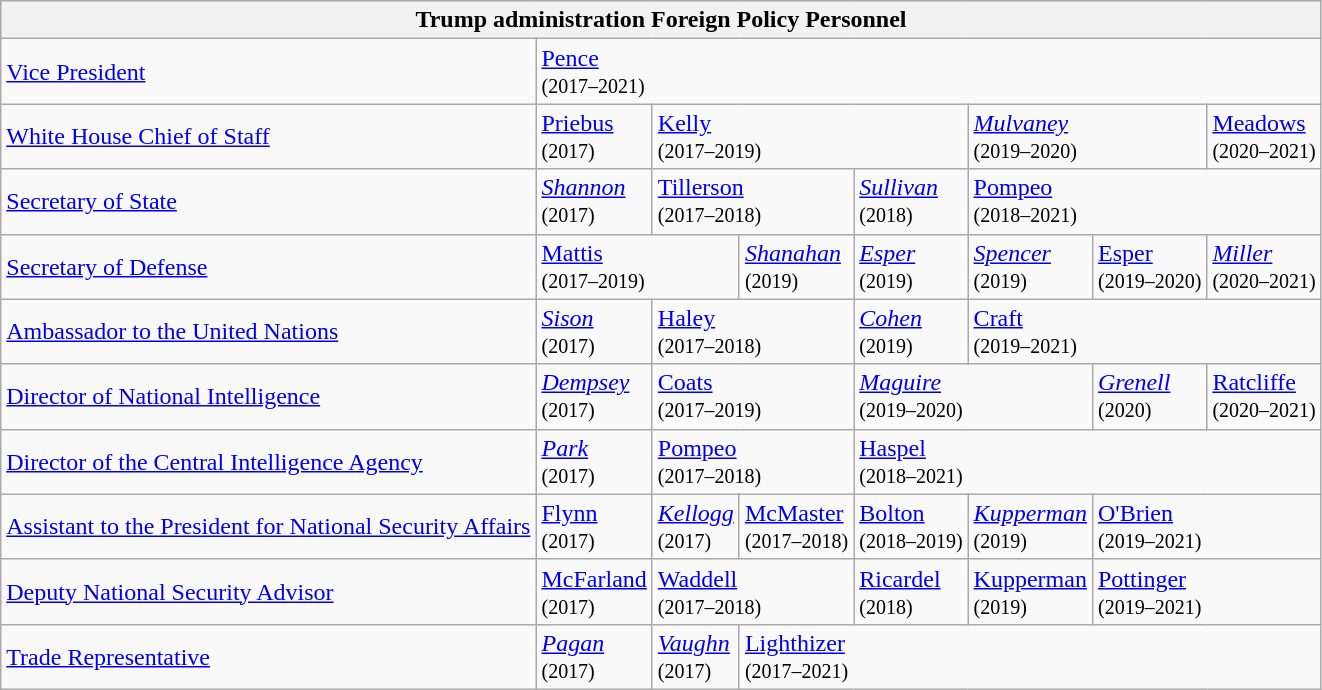<table class="wikitable">
<tr>
<th colspan="8">Trump administration Foreign Policy Personnel</th>
</tr>
<tr>
<td><a href='#'>Vice President</a></td>
<td colspan="7"><a href='#'>Pence</a><br><small>(2017–2021)</small></td>
</tr>
<tr>
<td><a href='#'>White House Chief of Staff</a></td>
<td><a href='#'>Priebus</a><br><small>(2017)</small></td>
<td colspan="3"><a href='#'>Kelly</a><br><small>(2017–2019)</small></td>
<td colspan="2"><em><a href='#'>Mulvaney</a></em><br><small>(2019–2020)</small></td>
<td><a href='#'>Meadows</a><br><small>(2020–2021)</small></td>
</tr>
<tr>
<td><a href='#'>Secretary of State</a></td>
<td><em><a href='#'>Shannon</a></em><br><small>(2017)</small></td>
<td colspan="2"><a href='#'>Tillerson</a><br><small>(2017–2018)</small></td>
<td><em><a href='#'>Sullivan</a></em><br><small>(2018)</small></td>
<td colspan="3"><a href='#'>Pompeo</a><br><small>(2018–2021)</small></td>
</tr>
<tr>
<td><a href='#'>Secretary of Defense</a></td>
<td colspan="2"><a href='#'>Mattis</a><br><small>(2017–2019)</small></td>
<td><em><a href='#'>Shanahan</a></em><br><small>(2019)</small></td>
<td><em><a href='#'>Esper</a></em><br><small>(2019)</small></td>
<td><em><a href='#'>Spencer</a></em><br><small>(2019)</small></td>
<td><a href='#'>Esper</a><br><small>(2019–2020)</small></td>
<td><em><a href='#'>Miller</a></em><br><small>(2020–2021)</small></td>
</tr>
<tr>
<td><a href='#'>Ambassador to the United Nations</a></td>
<td><em><a href='#'>Sison</a></em><br><small>(2017)</small></td>
<td colspan="2"><a href='#'>Haley</a><br><small>(2017–2018)</small></td>
<td><em><a href='#'>Cohen</a></em><br><small>(2019)</small></td>
<td colspan="3"><a href='#'>Craft</a><br><small>(2019–2021)</small></td>
</tr>
<tr>
<td><a href='#'>Director of National Intelligence</a></td>
<td><em><a href='#'>Dempsey</a></em><br><small>(2017)</small></td>
<td colspan="2"><a href='#'>Coats</a><br><small>(2017–2019)</small></td>
<td colspan="2"><em><a href='#'>Maguire</a></em><br><small>(2019–2020)</small></td>
<td><a href='#'><em>Grenell</em></a><br><small>(2020)</small></td>
<td><a href='#'>Ratcliffe</a><br><small>(2020–2021)</small></td>
</tr>
<tr>
<td><a href='#'>Director of the Central Intelligence Agency</a></td>
<td><a href='#'><em>Park</em></a><br><small>(2017)</small></td>
<td colspan="2"><a href='#'>Pompeo</a><br><small>(2017–2018)</small></td>
<td colspan="4"><a href='#'>Haspel</a><br><small>(2018–2021)</small></td>
</tr>
<tr>
<td><a href='#'>Assistant to the President for National Security Affairs</a></td>
<td><a href='#'>Flynn</a><br><small>(2017)</small></td>
<td><em><a href='#'>Kellogg</a></em><br><small>(2017)</small></td>
<td><a href='#'>McMaster</a><br><small>(2017–2018)</small></td>
<td><a href='#'>Bolton</a><br><small>(2018–2019)</small></td>
<td><em><a href='#'>Kupperman</a></em><br><small>(2019)</small></td>
<td colspan="2"><a href='#'>O'Brien</a><br><small>(2019–2021)</small></td>
</tr>
<tr>
<td><a href='#'>Deputy National Security Advisor</a></td>
<td><a href='#'>McFarland</a><br><small>(2017)</small></td>
<td colspan="2"><a href='#'>Waddell</a><br><small>(2017–2018)</small></td>
<td><a href='#'>Ricardel</a><br><small>(2018)</small></td>
<td><a href='#'>Kupperman</a><br><small>(2019)</small></td>
<td colspan="2"><a href='#'>Pottinger</a><br><small>(2019–2021)</small></td>
</tr>
<tr>
<td><a href='#'>Trade Representative</a></td>
<td><em><a href='#'>Pagan</a></em><br><small>(2017)</small></td>
<td><em><a href='#'>Vaughn</a></em><br><small>(2017)</small></td>
<td colspan="5"><a href='#'>Lighthizer</a><br><small>(2017–2021)</small></td>
</tr>
</table>
